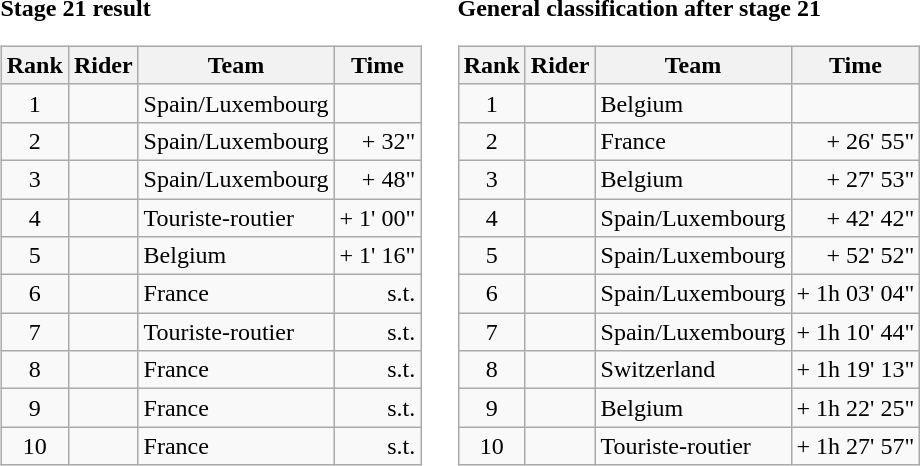<table>
<tr>
<td><strong>Stage 21 result</strong><br><table class="wikitable">
<tr>
<th scope="col">Rank</th>
<th scope="col">Rider</th>
<th scope="col">Team</th>
<th scope="col">Time</th>
</tr>
<tr>
<td style="text-align:center;">1</td>
<td></td>
<td>Spain/Luxembourg</td>
<td style="text-align:right;"></td>
</tr>
<tr>
<td style="text-align:center;">2</td>
<td></td>
<td>Spain/Luxembourg</td>
<td style="text-align:right;">+ 32"</td>
</tr>
<tr>
<td style="text-align:center;">3</td>
<td></td>
<td>Spain/Luxembourg</td>
<td style="text-align:right;">+ 48"</td>
</tr>
<tr>
<td style="text-align:center;">4</td>
<td></td>
<td>Touriste-routier</td>
<td style="text-align:right;">+ 1' 00"</td>
</tr>
<tr>
<td style="text-align:center;">5</td>
<td></td>
<td>Belgium</td>
<td style="text-align:right;">+ 1' 16"</td>
</tr>
<tr>
<td style="text-align:center;">6</td>
<td></td>
<td>France</td>
<td style="text-align:right;">s.t.</td>
</tr>
<tr>
<td style="text-align:center;">7</td>
<td></td>
<td>Touriste-routier</td>
<td style="text-align:right;">s.t.</td>
</tr>
<tr>
<td style="text-align:center;">8</td>
<td></td>
<td>France</td>
<td style="text-align:right;">s.t.</td>
</tr>
<tr>
<td style="text-align:center;">9</td>
<td></td>
<td>France</td>
<td style="text-align:right;">s.t.</td>
</tr>
<tr>
<td style="text-align:center;">10</td>
<td></td>
<td>France</td>
<td style="text-align:right;">s.t.</td>
</tr>
</table>
</td>
<td></td>
<td><strong>General classification after stage 21</strong><br><table class="wikitable">
<tr>
<th scope="col">Rank</th>
<th scope="col">Rider</th>
<th scope="col">Team</th>
<th scope="col">Time</th>
</tr>
<tr>
<td style="text-align:center;">1</td>
<td></td>
<td>Belgium</td>
<td style="text-align:right;"></td>
</tr>
<tr>
<td style="text-align:center;">2</td>
<td></td>
<td>France</td>
<td style="text-align:right;">+ 26' 55"</td>
</tr>
<tr>
<td style="text-align:center;">3</td>
<td></td>
<td>Belgium</td>
<td style="text-align:right;">+ 27' 53"</td>
</tr>
<tr>
<td style="text-align:center;">4</td>
<td></td>
<td>Spain/Luxembourg</td>
<td style="text-align:right;">+ 42' 42"</td>
</tr>
<tr>
<td style="text-align:center;">5</td>
<td></td>
<td>Spain/Luxembourg</td>
<td style="text-align:right;">+ 52' 52"</td>
</tr>
<tr>
<td style="text-align:center;">6</td>
<td></td>
<td>Spain/Luxembourg</td>
<td style="text-align:right;">+ 1h 03' 04"</td>
</tr>
<tr>
<td style="text-align:center;">7</td>
<td></td>
<td>Spain/Luxembourg</td>
<td style="text-align:right;">+ 1h 10' 44"</td>
</tr>
<tr>
<td style="text-align:center;">8</td>
<td></td>
<td>Switzerland</td>
<td style="text-align:right;">+ 1h 19' 13"</td>
</tr>
<tr>
<td style="text-align:center;">9</td>
<td></td>
<td>Belgium</td>
<td style="text-align:right;">+ 1h 22' 25"</td>
</tr>
<tr>
<td style="text-align:center;">10</td>
<td></td>
<td>Touriste-routier</td>
<td style="text-align:right;">+ 1h 27' 57"</td>
</tr>
</table>
</td>
</tr>
</table>
